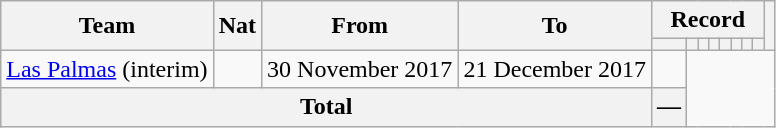<table class="wikitable" style="text-align: center">
<tr>
<th rowspan="2">Team</th>
<th rowspan="2">Nat</th>
<th rowspan="2">From</th>
<th rowspan="2">To</th>
<th colspan="8">Record</th>
<th rowspan=2></th>
</tr>
<tr>
<th></th>
<th></th>
<th></th>
<th></th>
<th></th>
<th></th>
<th></th>
<th></th>
</tr>
<tr>
<td align=left><a href='#'>Las Palmas</a> (interim)</td>
<td></td>
<td align=left>30 November 2017</td>
<td align=left>21 December 2017<br></td>
<td></td>
</tr>
<tr>
<th colspan="4">Total<br></th>
<th>—</th>
</tr>
</table>
